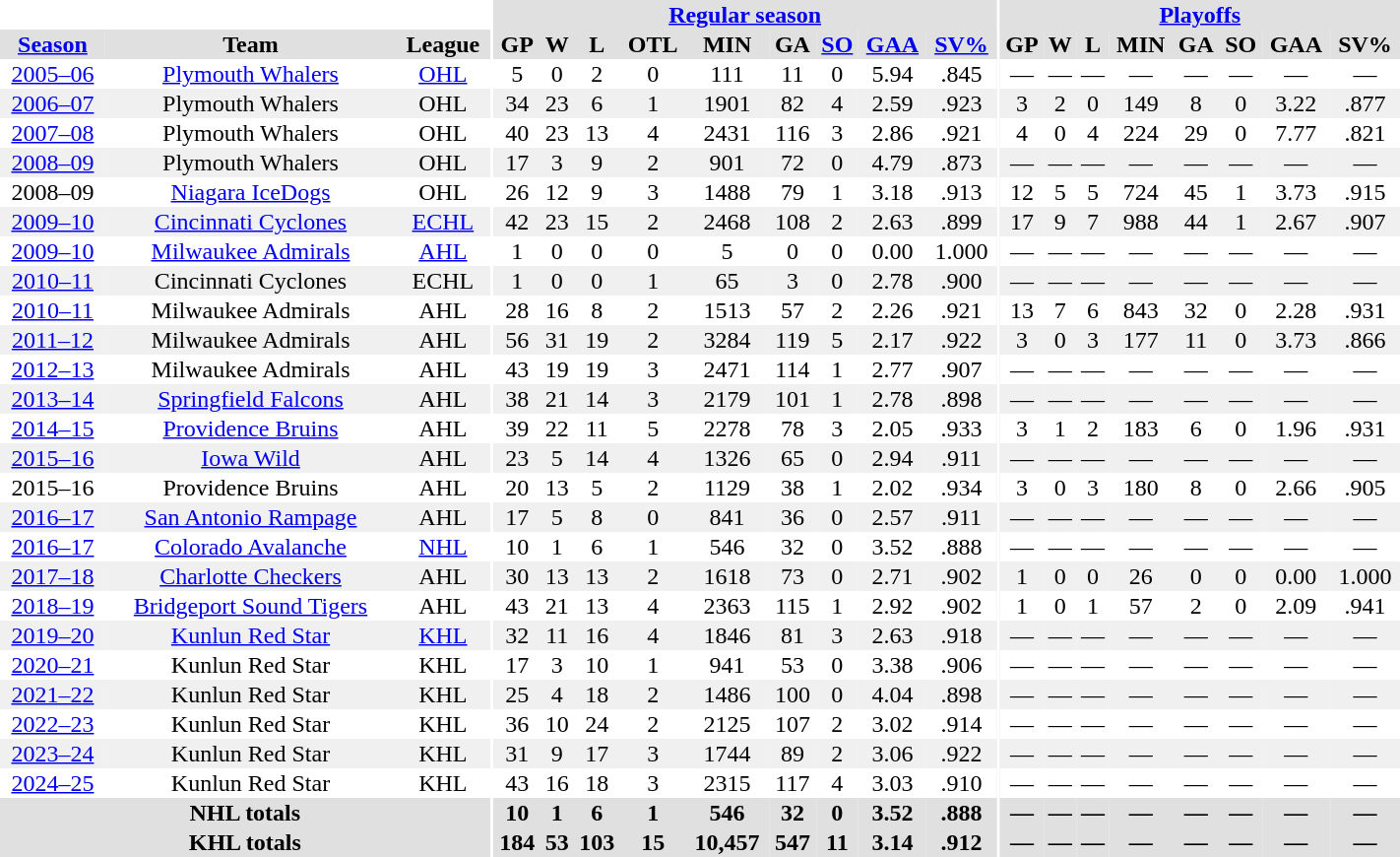<table border="0" cellpadding="1" cellspacing="0" style="width:75%; text-align:center;">
<tr bgcolor="#e0e0e0">
<th colspan="3" bgcolor="#ffffff"></th>
<th rowspan="99" bgcolor="#ffffff"></th>
<th colspan="9" bgcolor="#e0e0e0"><a href='#'>Regular season</a></th>
<th rowspan="99" bgcolor="#ffffff"></th>
<th colspan="8" bgcolor="#e0e0e0"><a href='#'>Playoffs</a></th>
</tr>
<tr bgcolor="#e0e0e0">
<th><a href='#'>Season</a></th>
<th>Team</th>
<th>League</th>
<th>GP</th>
<th>W</th>
<th>L</th>
<th>OTL</th>
<th>MIN</th>
<th>GA</th>
<th><a href='#'>SO</a></th>
<th><a href='#'>GAA</a></th>
<th><a href='#'>SV%</a></th>
<th>GP</th>
<th>W</th>
<th>L</th>
<th>MIN</th>
<th>GA</th>
<th>SO</th>
<th>GAA</th>
<th>SV%</th>
</tr>
<tr>
<td><a href='#'>2005–06</a></td>
<td><a href='#'>Plymouth Whalers</a></td>
<td><a href='#'>OHL</a></td>
<td>5</td>
<td>0</td>
<td>2</td>
<td>0</td>
<td>111</td>
<td>11</td>
<td>0</td>
<td>5.94</td>
<td>.845</td>
<td>—</td>
<td>—</td>
<td>—</td>
<td>—</td>
<td>—</td>
<td>—</td>
<td>—</td>
<td>—</td>
</tr>
<tr bgcolor="#f0f0f0">
<td><a href='#'>2006–07</a></td>
<td>Plymouth Whalers</td>
<td>OHL</td>
<td>34</td>
<td>23</td>
<td>6</td>
<td>1</td>
<td>1901</td>
<td>82</td>
<td>4</td>
<td>2.59</td>
<td>.923</td>
<td>3</td>
<td>2</td>
<td>0</td>
<td>149</td>
<td>8</td>
<td>0</td>
<td>3.22</td>
<td>.877</td>
</tr>
<tr>
<td><a href='#'>2007–08</a></td>
<td>Plymouth Whalers</td>
<td>OHL</td>
<td>40</td>
<td>23</td>
<td>13</td>
<td>4</td>
<td>2431</td>
<td>116</td>
<td>3</td>
<td>2.86</td>
<td>.921</td>
<td>4</td>
<td>0</td>
<td>4</td>
<td>224</td>
<td>29</td>
<td>0</td>
<td>7.77</td>
<td>.821</td>
</tr>
<tr bgcolor="#f0f0f0">
<td><a href='#'>2008–09</a></td>
<td>Plymouth Whalers</td>
<td>OHL</td>
<td>17</td>
<td>3</td>
<td>9</td>
<td>2</td>
<td>901</td>
<td>72</td>
<td>0</td>
<td>4.79</td>
<td>.873</td>
<td>—</td>
<td>—</td>
<td>—</td>
<td>—</td>
<td>—</td>
<td>—</td>
<td>—</td>
<td>—</td>
</tr>
<tr>
<td>2008–09</td>
<td><a href='#'>Niagara IceDogs</a></td>
<td>OHL</td>
<td>26</td>
<td>12</td>
<td>9</td>
<td>3</td>
<td>1488</td>
<td>79</td>
<td>1</td>
<td>3.18</td>
<td>.913</td>
<td>12</td>
<td>5</td>
<td>5</td>
<td>724</td>
<td>45</td>
<td>1</td>
<td>3.73</td>
<td>.915</td>
</tr>
<tr bgcolor="#f0f0f0">
<td><a href='#'>2009–10</a></td>
<td><a href='#'>Cincinnati Cyclones</a></td>
<td><a href='#'>ECHL</a></td>
<td>42</td>
<td>23</td>
<td>15</td>
<td>2</td>
<td>2468</td>
<td>108</td>
<td>2</td>
<td>2.63</td>
<td>.899</td>
<td>17</td>
<td>9</td>
<td>7</td>
<td>988</td>
<td>44</td>
<td>1</td>
<td>2.67</td>
<td>.907</td>
</tr>
<tr>
<td><a href='#'>2009–10</a></td>
<td><a href='#'>Milwaukee Admirals</a></td>
<td><a href='#'>AHL</a></td>
<td>1</td>
<td>0</td>
<td>0</td>
<td>0</td>
<td>5</td>
<td>0</td>
<td>0</td>
<td>0.00</td>
<td>1.000</td>
<td>—</td>
<td>—</td>
<td>—</td>
<td>—</td>
<td>—</td>
<td>—</td>
<td>—</td>
<td>—</td>
</tr>
<tr bgcolor="#f0f0f0">
<td><a href='#'>2010–11</a></td>
<td>Cincinnati Cyclones</td>
<td>ECHL</td>
<td>1</td>
<td>0</td>
<td>0</td>
<td>1</td>
<td>65</td>
<td>3</td>
<td>0</td>
<td>2.78</td>
<td>.900</td>
<td>—</td>
<td>—</td>
<td>—</td>
<td>—</td>
<td>—</td>
<td>—</td>
<td>—</td>
<td>—</td>
</tr>
<tr>
<td><a href='#'>2010–11</a></td>
<td>Milwaukee Admirals</td>
<td>AHL</td>
<td>28</td>
<td>16</td>
<td>8</td>
<td>2</td>
<td>1513</td>
<td>57</td>
<td>2</td>
<td>2.26</td>
<td>.921</td>
<td>13</td>
<td>7</td>
<td>6</td>
<td>843</td>
<td>32</td>
<td>0</td>
<td>2.28</td>
<td>.931</td>
</tr>
<tr bgcolor="#f0f0f0">
<td><a href='#'>2011–12</a></td>
<td>Milwaukee Admirals</td>
<td>AHL</td>
<td>56</td>
<td>31</td>
<td>19</td>
<td>2</td>
<td>3284</td>
<td>119</td>
<td>5</td>
<td>2.17</td>
<td>.922</td>
<td>3</td>
<td>0</td>
<td>3</td>
<td>177</td>
<td>11</td>
<td>0</td>
<td>3.73</td>
<td>.866</td>
</tr>
<tr>
<td><a href='#'>2012–13</a></td>
<td>Milwaukee Admirals</td>
<td>AHL</td>
<td>43</td>
<td>19</td>
<td>19</td>
<td>3</td>
<td>2471</td>
<td>114</td>
<td>1</td>
<td>2.77</td>
<td>.907</td>
<td>—</td>
<td>—</td>
<td>—</td>
<td>—</td>
<td>—</td>
<td>—</td>
<td>—</td>
<td>—</td>
</tr>
<tr bgcolor="#f0f0f0">
<td><a href='#'>2013–14</a></td>
<td><a href='#'>Springfield Falcons</a></td>
<td>AHL</td>
<td>38</td>
<td>21</td>
<td>14</td>
<td>3</td>
<td>2179</td>
<td>101</td>
<td>1</td>
<td>2.78</td>
<td>.898</td>
<td>—</td>
<td>—</td>
<td>—</td>
<td>—</td>
<td>—</td>
<td>—</td>
<td>—</td>
<td>—</td>
</tr>
<tr>
<td><a href='#'>2014–15</a></td>
<td><a href='#'>Providence Bruins</a></td>
<td>AHL</td>
<td>39</td>
<td>22</td>
<td>11</td>
<td>5</td>
<td>2278</td>
<td>78</td>
<td>3</td>
<td>2.05</td>
<td>.933</td>
<td>3</td>
<td>1</td>
<td>2</td>
<td>183</td>
<td>6</td>
<td>0</td>
<td>1.96</td>
<td>.931</td>
</tr>
<tr bgcolor="#f0f0f0">
<td><a href='#'>2015–16</a></td>
<td><a href='#'>Iowa Wild</a></td>
<td>AHL</td>
<td>23</td>
<td>5</td>
<td>14</td>
<td>4</td>
<td>1326</td>
<td>65</td>
<td>0</td>
<td>2.94</td>
<td>.911</td>
<td>—</td>
<td>—</td>
<td>—</td>
<td>—</td>
<td>—</td>
<td>—</td>
<td>—</td>
<td>—</td>
</tr>
<tr>
<td>2015–16</td>
<td>Providence Bruins</td>
<td>AHL</td>
<td>20</td>
<td>13</td>
<td>5</td>
<td>2</td>
<td>1129</td>
<td>38</td>
<td>1</td>
<td>2.02</td>
<td>.934</td>
<td>3</td>
<td>0</td>
<td>3</td>
<td>180</td>
<td>8</td>
<td>0</td>
<td>2.66</td>
<td>.905</td>
</tr>
<tr bgcolor="#f0f0f0">
<td><a href='#'>2016–17</a></td>
<td><a href='#'>San Antonio Rampage</a></td>
<td>AHL</td>
<td>17</td>
<td>5</td>
<td>8</td>
<td>0</td>
<td>841</td>
<td>36</td>
<td>0</td>
<td>2.57</td>
<td>.911</td>
<td>—</td>
<td>—</td>
<td>—</td>
<td>—</td>
<td>—</td>
<td>—</td>
<td>—</td>
<td>—</td>
</tr>
<tr>
<td><a href='#'>2016–17</a></td>
<td><a href='#'>Colorado Avalanche</a></td>
<td><a href='#'>NHL</a></td>
<td>10</td>
<td>1</td>
<td>6</td>
<td>1</td>
<td>546</td>
<td>32</td>
<td>0</td>
<td>3.52</td>
<td>.888</td>
<td>—</td>
<td>—</td>
<td>—</td>
<td>—</td>
<td>—</td>
<td>—</td>
<td>—</td>
<td>—</td>
</tr>
<tr bgcolor="#f0f0f0">
<td><a href='#'>2017–18</a></td>
<td><a href='#'>Charlotte Checkers</a></td>
<td>AHL</td>
<td>30</td>
<td>13</td>
<td>13</td>
<td>2</td>
<td>1618</td>
<td>73</td>
<td>0</td>
<td>2.71</td>
<td>.902</td>
<td>1</td>
<td>0</td>
<td>0</td>
<td>26</td>
<td>0</td>
<td>0</td>
<td>0.00</td>
<td>1.000</td>
</tr>
<tr>
<td><a href='#'>2018–19</a></td>
<td><a href='#'>Bridgeport Sound Tigers</a></td>
<td>AHL</td>
<td>43</td>
<td>21</td>
<td>13</td>
<td>4</td>
<td>2363</td>
<td>115</td>
<td>1</td>
<td>2.92</td>
<td>.902</td>
<td>1</td>
<td>0</td>
<td>1</td>
<td>57</td>
<td>2</td>
<td>0</td>
<td>2.09</td>
<td>.941</td>
</tr>
<tr bgcolor="#f0f0f0">
<td><a href='#'>2019–20</a></td>
<td><a href='#'>Kunlun Red Star</a></td>
<td><a href='#'>KHL</a></td>
<td>32</td>
<td>11</td>
<td>16</td>
<td>4</td>
<td>1846</td>
<td>81</td>
<td>3</td>
<td>2.63</td>
<td>.918</td>
<td>—</td>
<td>—</td>
<td>—</td>
<td>—</td>
<td>—</td>
<td>—</td>
<td>—</td>
<td>—</td>
</tr>
<tr>
<td><a href='#'>2020–21</a></td>
<td>Kunlun Red Star</td>
<td>KHL</td>
<td>17</td>
<td>3</td>
<td>10</td>
<td>1</td>
<td>941</td>
<td>53</td>
<td>0</td>
<td>3.38</td>
<td>.906</td>
<td>—</td>
<td>—</td>
<td>—</td>
<td>—</td>
<td>—</td>
<td>—</td>
<td>—</td>
<td>—</td>
</tr>
<tr bgcolor="#f0f0f0">
<td><a href='#'>2021–22</a></td>
<td>Kunlun Red Star</td>
<td>KHL</td>
<td>25</td>
<td>4</td>
<td>18</td>
<td>2</td>
<td>1486</td>
<td>100</td>
<td>0</td>
<td>4.04</td>
<td>.898</td>
<td>—</td>
<td>—</td>
<td>—</td>
<td>—</td>
<td>—</td>
<td>—</td>
<td>—</td>
<td>—</td>
</tr>
<tr>
<td><a href='#'>2022–23</a></td>
<td>Kunlun Red Star</td>
<td>KHL</td>
<td>36</td>
<td>10</td>
<td>24</td>
<td>2</td>
<td>2125</td>
<td>107</td>
<td>2</td>
<td>3.02</td>
<td>.914</td>
<td>—</td>
<td>—</td>
<td>—</td>
<td>—</td>
<td>—</td>
<td>—</td>
<td>—</td>
<td>—</td>
</tr>
<tr bgcolor="#f0f0f0">
<td><a href='#'>2023–24</a></td>
<td>Kunlun Red Star</td>
<td>KHL</td>
<td>31</td>
<td>9</td>
<td>17</td>
<td>3</td>
<td>1744</td>
<td>89</td>
<td>2</td>
<td>3.06</td>
<td>.922</td>
<td>—</td>
<td>—</td>
<td>—</td>
<td>—</td>
<td>—</td>
<td>—</td>
<td>—</td>
<td>—</td>
</tr>
<tr>
<td><a href='#'>2024–25</a></td>
<td>Kunlun Red Star</td>
<td>KHL</td>
<td>43</td>
<td>16</td>
<td>18</td>
<td>3</td>
<td>2315</td>
<td>117</td>
<td>4</td>
<td>3.03</td>
<td>.910</td>
<td>—</td>
<td>—</td>
<td>—</td>
<td>—</td>
<td>—</td>
<td>—</td>
<td>—</td>
<td>—</td>
</tr>
<tr bgcolor="#e0e0e0">
<th colspan=3>NHL totals</th>
<th>10</th>
<th>1</th>
<th>6</th>
<th>1</th>
<th>546</th>
<th>32</th>
<th>0</th>
<th>3.52</th>
<th>.888</th>
<th>—</th>
<th>—</th>
<th>—</th>
<th>—</th>
<th>—</th>
<th>—</th>
<th>—</th>
<th>—</th>
</tr>
<tr bgcolor="#e0e0e0">
<th colspan=3>KHL totals</th>
<th>184</th>
<th>53</th>
<th>103</th>
<th>15</th>
<th>10,457</th>
<th>547</th>
<th>11</th>
<th>3.14</th>
<th>.912</th>
<th>—</th>
<th>—</th>
<th>—</th>
<th>—</th>
<th>—</th>
<th>—</th>
<th>—</th>
<th>—</th>
</tr>
</table>
